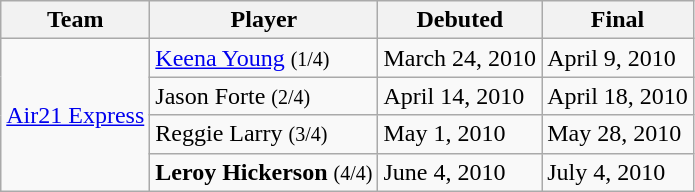<table class=wikitable>
<tr>
<th>Team</th>
<th>Player</th>
<th>Debuted</th>
<th>Final</th>
</tr>
<tr>
<td rowspan=4><a href='#'>Air21 Express</a></td>
<td><a href='#'>Keena Young</a> <small>(1/4)</small></td>
<td>March 24, 2010</td>
<td>April 9, 2010</td>
</tr>
<tr>
<td>Jason Forte <small>(2/4)</small></td>
<td>April 14, 2010</td>
<td>April 18, 2010</td>
</tr>
<tr>
<td>Reggie Larry <small>(3/4)</small></td>
<td>May 1, 2010</td>
<td>May 28, 2010</td>
</tr>
<tr>
<td><strong>Leroy Hickerson</strong> <small>(4/4)</small></td>
<td>June 4, 2010</td>
<td>July 4, 2010</td>
</tr>
</table>
